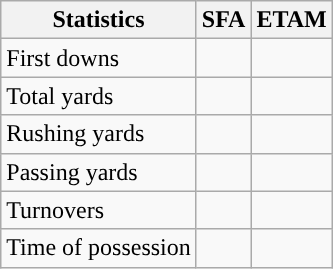<table class="wikitable" style="float:left">
<tr>
<th>Statistics</th>
<th>SFA</th>
<th>ETAM</th>
</tr>
<tr>
<td>First downs</td>
<td></td>
<td></td>
</tr>
<tr>
<td>Total yards</td>
<td></td>
<td></td>
</tr>
<tr>
<td>Rushing yards</td>
<td></td>
<td></td>
</tr>
<tr>
<td>Passing yards</td>
<td></td>
<td></td>
</tr>
<tr>
<td>Turnovers</td>
<td></td>
<td></td>
</tr>
<tr>
<td>Time of possession</td>
<td></td>
<td></td>
</tr>
</table>
